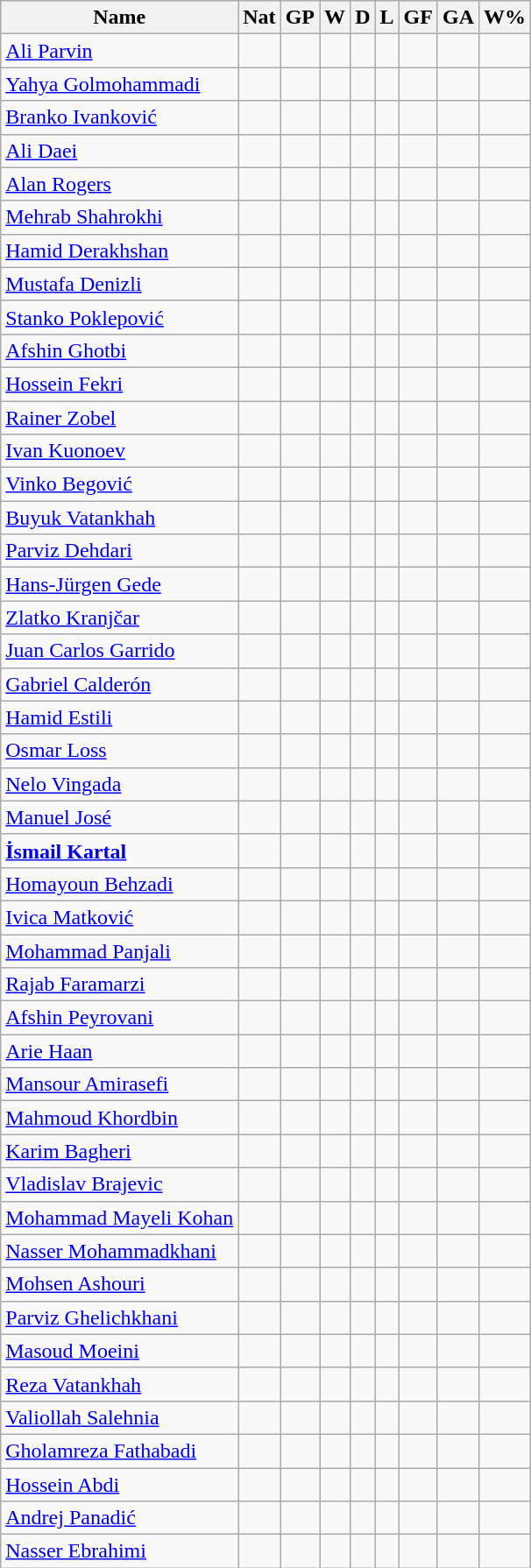<table class="wikitable sortable">
<tr>
<th>Name</th>
<th>Nat</th>
<th>GP</th>
<th>W</th>
<th>D</th>
<th>L</th>
<th>GF</th>
<th>GA</th>
<th>W%</th>
</tr>
<tr>
<td style="text-align:left"><a href='#'>Ali Parvin</a></td>
<td style="text-align:center"></td>
<td></td>
<td></td>
<td></td>
<td></td>
<td></td>
<td></td>
<td></td>
</tr>
<tr>
<td style="text-align:left"><a href='#'>Yahya Golmohammadi</a></td>
<td style="text-align:center"></td>
<td></td>
<td></td>
<td></td>
<td></td>
<td></td>
<td></td>
<td></td>
</tr>
<tr>
<td style="text-align:left"><a href='#'>Branko Ivanković</a></td>
<td style="text-align:center"></td>
<td></td>
<td></td>
<td></td>
<td></td>
<td></td>
<td></td>
<td></td>
</tr>
<tr>
<td style="text-align:left"><a href='#'>Ali Daei</a></td>
<td style="text-align:center"></td>
<td></td>
<td></td>
<td></td>
<td></td>
<td></td>
<td></td>
<td></td>
</tr>
<tr>
<td style="text-align:left"><a href='#'>Alan Rogers</a></td>
<td style="text-align:center"></td>
<td></td>
<td></td>
<td></td>
<td></td>
<td></td>
<td></td>
<td></td>
</tr>
<tr>
<td style="text-align:left"><a href='#'>Mehrab Shahrokhi</a></td>
<td style="text-align:center"></td>
<td></td>
<td></td>
<td></td>
<td></td>
<td></td>
<td></td>
<td></td>
</tr>
<tr>
<td style="text-align:left"><a href='#'>Hamid Derakhshan</a></td>
<td style="text-align:center"></td>
<td></td>
<td></td>
<td></td>
<td></td>
<td></td>
<td></td>
<td></td>
</tr>
<tr>
<td style="text-align:left"><a href='#'>Mustafa Denizli</a></td>
<td style="text-align:center"></td>
<td></td>
<td></td>
<td></td>
<td></td>
<td></td>
<td></td>
<td></td>
</tr>
<tr>
<td style="text-align:left"><a href='#'>Stanko Poklepović</a></td>
<td style="text-align:center"></td>
<td></td>
<td></td>
<td></td>
<td></td>
<td></td>
<td></td>
<td></td>
</tr>
<tr>
<td style="text-align:left"><a href='#'>Afshin Ghotbi</a></td>
<td style="text-align:center"><br></td>
<td></td>
<td></td>
<td></td>
<td></td>
<td></td>
<td></td>
<td></td>
</tr>
<tr>
<td style="text-align:left"><a href='#'>Hossein Fekri</a></td>
<td style="text-align:center"></td>
<td></td>
<td></td>
<td></td>
<td></td>
<td></td>
<td></td>
<td></td>
</tr>
<tr>
<td style="text-align:left"><a href='#'>Rainer Zobel</a></td>
<td style="text-align:center"></td>
<td></td>
<td></td>
<td></td>
<td></td>
<td></td>
<td></td>
<td></td>
</tr>
<tr>
<td style="text-align:left"><a href='#'>Ivan Kuonoev</a></td>
<td style="text-align:center"></td>
<td></td>
<td></td>
<td></td>
<td></td>
<td></td>
<td></td>
<td></td>
</tr>
<tr>
<td style="text-align:left"><a href='#'>Vinko Begović</a></td>
<td style="text-align:center"></td>
<td></td>
<td></td>
<td></td>
<td></td>
<td></td>
<td></td>
<td></td>
</tr>
<tr>
<td style="text-align:left"><a href='#'>Buyuk Vatankhah</a></td>
<td style="text-align:center"></td>
<td></td>
<td></td>
<td></td>
<td></td>
<td></td>
<td></td>
<td></td>
</tr>
<tr>
<td style="text-align:left"><a href='#'>Parviz Dehdari</a></td>
<td style="text-align:center"></td>
<td></td>
<td></td>
<td></td>
<td></td>
<td></td>
<td></td>
<td></td>
</tr>
<tr>
<td style="text-align:left"><a href='#'>Hans-Jürgen Gede</a></td>
<td style="text-align:center"></td>
<td></td>
<td></td>
<td></td>
<td></td>
<td></td>
<td></td>
<td></td>
</tr>
<tr>
<td style="text-align:left"><a href='#'>Zlatko Kranjčar</a></td>
<td style="text-align:center"></td>
<td></td>
<td></td>
<td></td>
<td></td>
<td></td>
<td></td>
<td></td>
</tr>
<tr>
<td style="text-align:left"><a href='#'>Juan Carlos Garrido</a></td>
<td style="text-align:center"></td>
<td></td>
<td></td>
<td></td>
<td></td>
<td></td>
<td></td>
<td></td>
</tr>
<tr>
<td style="text-align:left"><a href='#'>Gabriel Calderón</a></td>
<td style="text-align:center"></td>
<td></td>
<td></td>
<td></td>
<td></td>
<td></td>
<td></td>
<td></td>
</tr>
<tr>
<td style="text-align:left"><a href='#'>Hamid Estili</a></td>
<td style="text-align:center"></td>
<td></td>
<td></td>
<td></td>
<td></td>
<td></td>
<td></td>
<td></td>
</tr>
<tr>
<td style="text-align:left"><a href='#'>Osmar Loss</a></td>
<td style="text-align:center"></td>
<td></td>
<td></td>
<td></td>
<td></td>
<td></td>
<td></td>
<td></td>
</tr>
<tr>
<td style="text-align:left"><a href='#'>Nelo Vingada</a></td>
<td style="text-align:center"></td>
<td></td>
<td></td>
<td></td>
<td></td>
<td></td>
<td></td>
<td></td>
</tr>
<tr>
<td style="text-align:left"><a href='#'>Manuel José</a></td>
<td style="text-align:center"></td>
<td></td>
<td></td>
<td></td>
<td></td>
<td></td>
<td></td>
<td></td>
</tr>
<tr>
<td style="text-align:left"><strong><a href='#'>İsmail Kartal</a></strong></td>
<td style="text-align:center"></td>
<td></td>
<td></td>
<td></td>
<td></td>
<td></td>
<td></td>
<td></td>
</tr>
<tr>
<td style="text-align:left"><a href='#'>Homayoun Behzadi</a></td>
<td style="text-align:center"></td>
<td></td>
<td></td>
<td></td>
<td></td>
<td></td>
<td></td>
<td></td>
</tr>
<tr>
<td style="text-align:left"><a href='#'>Ivica Matković</a></td>
<td style="text-align:center"></td>
<td></td>
<td></td>
<td></td>
<td></td>
<td></td>
<td></td>
<td></td>
</tr>
<tr>
<td style="text-align:left"><a href='#'>Mohammad Panjali</a></td>
<td style="text-align:center"></td>
<td></td>
<td></td>
<td></td>
<td></td>
<td></td>
<td></td>
<td></td>
</tr>
<tr>
<td style="text-align:left"><a href='#'>Rajab Faramarzi</a></td>
<td style="text-align:center"></td>
<td></td>
<td></td>
<td></td>
<td></td>
<td></td>
<td></td>
<td></td>
</tr>
<tr>
<td style="text-align:left"><a href='#'>Afshin Peyrovani</a></td>
<td style="text-align:center"></td>
<td></td>
<td></td>
<td></td>
<td></td>
<td></td>
<td></td>
<td></td>
</tr>
<tr>
<td style="text-align:left"><a href='#'>Arie Haan</a></td>
<td style="text-align:center"></td>
<td></td>
<td></td>
<td></td>
<td></td>
<td></td>
<td></td>
<td></td>
</tr>
<tr>
<td style="text-align:left"><a href='#'>Mansour Amirasefi</a></td>
<td style="text-align:center"></td>
<td></td>
<td></td>
<td></td>
<td></td>
<td></td>
<td></td>
<td></td>
</tr>
<tr>
<td style="text-align:left"><a href='#'>Mahmoud Khordbin</a></td>
<td style="text-align:center"></td>
<td></td>
<td></td>
<td></td>
<td></td>
<td></td>
<td></td>
<td></td>
</tr>
<tr>
<td style="text-align:left"><a href='#'>Karim Bagheri</a></td>
<td style="text-align:center"></td>
<td></td>
<td></td>
<td></td>
<td></td>
<td></td>
<td></td>
<td></td>
</tr>
<tr>
<td style="text-align:left"><a href='#'>Vladislav Brajevic</a></td>
<td style="text-align:center"></td>
<td></td>
<td></td>
<td></td>
<td></td>
<td></td>
<td></td>
<td></td>
</tr>
<tr>
<td style="text-align:left"><a href='#'>Mohammad Mayeli Kohan</a></td>
<td style="text-align:center"></td>
<td></td>
<td></td>
<td></td>
<td></td>
<td></td>
<td></td>
<td></td>
</tr>
<tr>
<td style="text-align:left"><a href='#'>Nasser Mohammadkhani</a></td>
<td style="text-align:center"></td>
<td></td>
<td></td>
<td></td>
<td></td>
<td></td>
<td></td>
<td></td>
</tr>
<tr>
<td style="text-align:left"><a href='#'>Mohsen Ashouri</a></td>
<td style="text-align:center"></td>
<td></td>
<td></td>
<td></td>
<td></td>
<td></td>
<td></td>
<td></td>
</tr>
<tr>
<td style="text-align:left"><a href='#'>Parviz Ghelichkhani</a></td>
<td style="text-align:center"></td>
<td></td>
<td></td>
<td></td>
<td></td>
<td></td>
<td></td>
<td></td>
</tr>
<tr>
<td style="text-align:left"><a href='#'>Masoud Moeini</a></td>
<td style="text-align:center"></td>
<td></td>
<td></td>
<td></td>
<td></td>
<td></td>
<td></td>
<td></td>
</tr>
<tr>
<td style="text-align:left"><a href='#'>Reza Vatankhah</a></td>
<td style="text-align:center"></td>
<td></td>
<td></td>
<td></td>
<td></td>
<td></td>
<td></td>
<td></td>
</tr>
<tr>
<td style="text-align:left"><a href='#'>Valiollah Salehnia</a></td>
<td style="text-align:center"></td>
<td></td>
<td></td>
<td></td>
<td></td>
<td></td>
<td></td>
<td></td>
</tr>
<tr>
<td style="text-align:left"><a href='#'>Gholamreza Fathabadi</a></td>
<td style="text-align:center"></td>
<td></td>
<td></td>
<td></td>
<td></td>
<td></td>
<td></td>
<td></td>
</tr>
<tr>
<td style="text-align:left"><a href='#'>Hossein Abdi</a></td>
<td style="text-align:center"></td>
<td></td>
<td></td>
<td></td>
<td></td>
<td></td>
<td></td>
<td></td>
</tr>
<tr>
<td style="text-align:left"><a href='#'>Andrej Panadić</a></td>
<td style="text-align:center"></td>
<td></td>
<td></td>
<td></td>
<td></td>
<td></td>
<td></td>
<td></td>
</tr>
<tr>
<td style="text-align:left"><a href='#'>Nasser Ebrahimi</a></td>
<td style="text-align:center"></td>
<td></td>
<td></td>
<td></td>
<td></td>
<td></td>
<td></td>
<td></td>
</tr>
</table>
